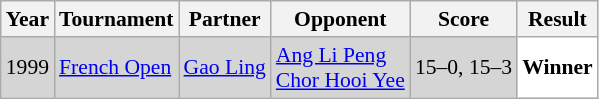<table class="sortable wikitable" style="font-size: 90%;">
<tr>
<th>Year</th>
<th>Tournament</th>
<th>Partner</th>
<th>Opponent</th>
<th>Score</th>
<th>Result</th>
</tr>
<tr style="background:#D5D5D5">
<td align="center">1999</td>
<td align="left"><a href='#'>French Open</a></td>
<td align="left"> <a href='#'>Gao Ling</a></td>
<td align="left"> <a href='#'>Ang Li Peng</a> <br>  <a href='#'>Chor Hooi Yee</a></td>
<td align="left">15–0, 15–3</td>
<td style="text-align:left; background:white"> <strong>Winner</strong></td>
</tr>
</table>
